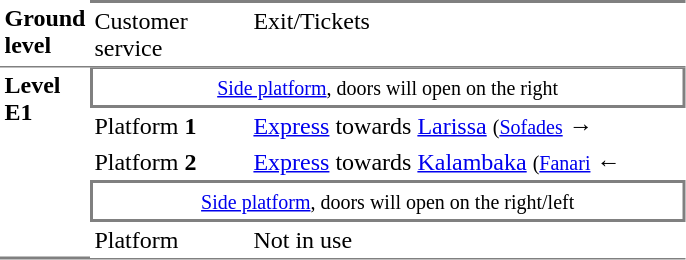<table table border=0 cellspacing=0 cellpadding=3>
<tr>
<td style="border-bottom:solid 1px gray;" width=50 valign=top><strong>Ground level</strong></td>
<td style="border-top:solid 2px gray;border-bottom:solid 1px gray;" width=100 valign=top>Customer service</td>
<td style="border-top:solid 2px gray;border-bottom:solid 1px gray;" width=285 valign=top>Exit/Tickets</td>
</tr>
<tr>
<td style="border-bottom:solid 2px gray;" rowspan=5 valign=top><strong>Level<br>Ε1</strong></td>
<td style="border-top:solid 1px gray;border-right:solid 2px gray;border-left:solid 2px gray;border-bottom:solid 2px gray;text-align:center;" colspan=2><small><a href='#'>Side platform</a>, doors will open on the right</small></td>
</tr>
<tr>
<td>Platform <span><strong>1</strong></span></td>
<td> <a href='#'>Express</a> towards <a href='#'>Larissa</a> <small>(<a href='#'>Sofades</a></small> →</td>
</tr>
<tr>
<td>Platform <span><strong>2</strong></span></td>
<td> <a href='#'>Express</a> towards <a href='#'>Kalambaka</a> <small>(<a href='#'>Fanari</a></small> ←</td>
</tr>
<tr>
<td style="border-top:solid 2px gray;border-right:solid 2px gray;border-left:solid 2px gray;border-bottom:solid 2px gray;text-align:center;" colspan=2><small><a href='#'>Side platform</a>, doors will open on the right/left</small></td>
</tr>
<tr>
<td style="border-bottom:solid 1px gray;">Platform </td>
<td style="border-bottom:solid 1px gray;">Not in use</td>
</tr>
</table>
